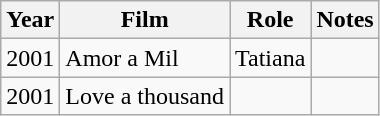<table class="wikitable">
<tr>
<th>Year</th>
<th>Film</th>
<th>Role</th>
<th>Notes</th>
</tr>
<tr>
<td>2001</td>
<td>Amor a Mil</td>
<td>Tatiana</td>
<td></td>
</tr>
<tr>
<td>2001</td>
<td>Love a thousand</td>
<td></td>
<td></td>
</tr>
</table>
